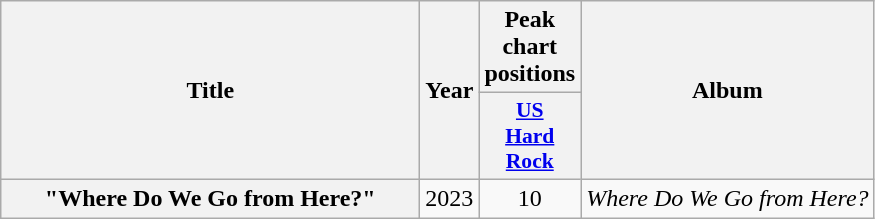<table class="wikitable plainrowheaders" style="text-align:center;">
<tr>
<th scope="col" rowspan="2" style="width:17em;">Title</th>
<th scope="col" rowspan="2">Year</th>
<th scope="col" colspan="1">Peak chart positions</th>
<th scope="col" rowspan="2">Album</th>
</tr>
<tr>
<th style="width:3.5em;font-size:90%"><a href='#'>US<br>Hard<br>Rock</a></th>
</tr>
<tr>
<th scope="row">"Where Do We Go from Here?"</th>
<td>2023</td>
<td>10</td>
<td><em>Where Do We Go from Here?</em></td>
</tr>
</table>
